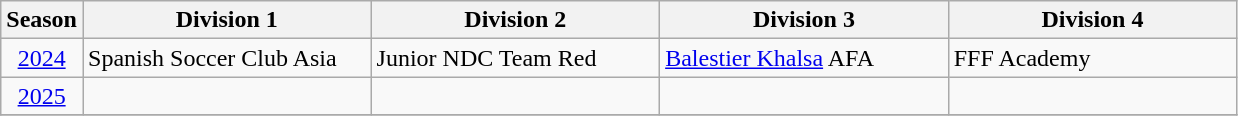<table class="wikitable" style="text-align:center">
<tr>
<th width='30'>Season</th>
<th width='185'>Division 1</th>
<th width='185'>Division 2</th>
<th width='185'>Division 3</th>
<th width='185'>Division 4</th>
</tr>
<tr>
<td><a href='#'> 2024</a></td>
<td align='left'>Spanish Soccer Club Asia</td>
<td align='left'>Junior NDC Team Red</td>
<td align='left'><a href='#'>Balestier Khalsa</a> AFA</td>
<td align='left'>FFF Academy</td>
</tr>
<tr>
<td><a href='#'> 2025</a></td>
<td align='left'></td>
<td align='left'></td>
<td align='left'></td>
<td align='left'></td>
</tr>
<tr>
</tr>
</table>
